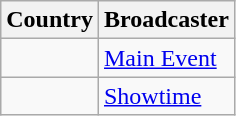<table class="wikitable">
<tr>
<th align=center>Country</th>
<th align=center>Broadcaster</th>
</tr>
<tr>
<td></td>
<td><a href='#'>Main Event</a></td>
</tr>
<tr>
<td></td>
<td><a href='#'>Showtime</a></td>
</tr>
</table>
